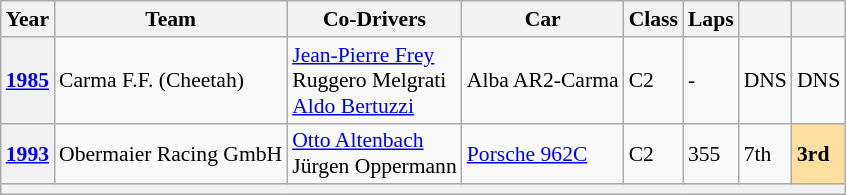<table class="wikitable" style="font-size:90%">
<tr>
<th>Year</th>
<th>Team</th>
<th>Co-Drivers</th>
<th>Car</th>
<th>Class</th>
<th>Laps</th>
<th></th>
<th></th>
</tr>
<tr>
<th><a href='#'>1985</a></th>
<td align="left"> Carma F.F. (Cheetah)</td>
<td align="left"> <a href='#'>Jean-Pierre Frey</a><br> Ruggero Melgrati<br> <a href='#'>Aldo Bertuzzi</a></td>
<td align="left">Alba AR2-Carma</td>
<td>C2</td>
<td>-</td>
<td>DNS</td>
<td>DNS</td>
</tr>
<tr>
<th><a href='#'>1993</a></th>
<td align="left"> Obermaier Racing GmbH</td>
<td align="left"> <a href='#'>Otto Altenbach</a><br> Jürgen Oppermann</td>
<td align="left"><a href='#'>Porsche 962C</a></td>
<td>C2</td>
<td>355</td>
<td>7th</td>
<td style="background:#FFDF9F;"><strong>3rd</strong></td>
</tr>
<tr>
<th colspan="8"></th>
</tr>
</table>
